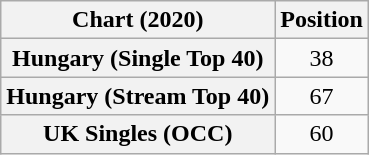<table class="wikitable plainrowheaders" style="text-align:center">
<tr>
<th>Chart (2020)</th>
<th>Position</th>
</tr>
<tr>
<th scope="row">Hungary (Single Top 40)</th>
<td>38</td>
</tr>
<tr>
<th scope="row">Hungary (Stream Top 40)</th>
<td>67</td>
</tr>
<tr>
<th scope="row">UK Singles (OCC)</th>
<td>60</td>
</tr>
</table>
